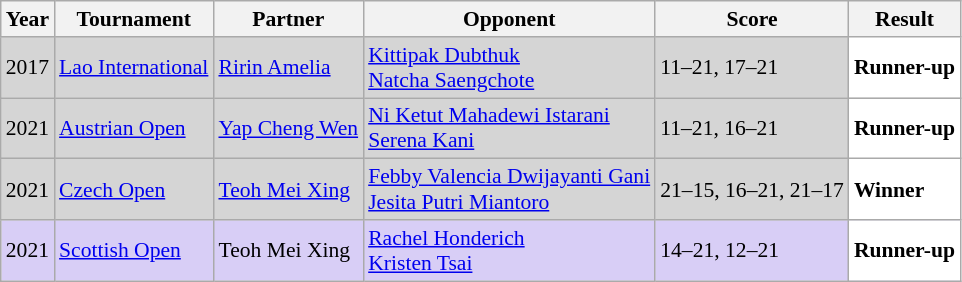<table class="sortable wikitable" style="font-size: 90%;">
<tr>
<th>Year</th>
<th>Tournament</th>
<th>Partner</th>
<th>Opponent</th>
<th>Score</th>
<th>Result</th>
</tr>
<tr style="background:#D5D5D5">
<td align="center">2017</td>
<td align="left"><a href='#'>Lao International</a></td>
<td align="left"> <a href='#'>Ririn Amelia</a></td>
<td align="left"> <a href='#'>Kittipak Dubthuk</a><br> <a href='#'>Natcha Saengchote</a></td>
<td align="left">11–21, 17–21</td>
<td style="text-align:left; background:white"> <strong>Runner-up</strong></td>
</tr>
<tr style="background:#D5D5D5">
<td align="center">2021</td>
<td align="left"><a href='#'>Austrian Open</a></td>
<td align="left"> <a href='#'>Yap Cheng Wen</a></td>
<td align="left"> <a href='#'>Ni Ketut Mahadewi Istarani</a><br> <a href='#'>Serena Kani</a></td>
<td align="left">11–21, 16–21</td>
<td style="text-align:left; background:white"> <strong>Runner-up</strong></td>
</tr>
<tr style="background:#D5D5D5">
<td align="center">2021</td>
<td align="left"><a href='#'>Czech Open</a></td>
<td align="left"> <a href='#'>Teoh Mei Xing</a></td>
<td align="left"> <a href='#'>Febby Valencia Dwijayanti Gani</a><br> <a href='#'>Jesita Putri Miantoro</a></td>
<td align="left">21–15, 16–21, 21–17</td>
<td style="text-align:left; background:white"> <strong>Winner</strong></td>
</tr>
<tr style="background:#D8CEF6">
<td align="center">2021</td>
<td align="left"><a href='#'>Scottish Open</a></td>
<td align="left"> Teoh Mei Xing</td>
<td align="left"> <a href='#'>Rachel Honderich</a><br> <a href='#'>Kristen Tsai</a></td>
<td align="left">14–21, 12–21</td>
<td style="text-align:left; background:white"> <strong>Runner-up</strong></td>
</tr>
</table>
